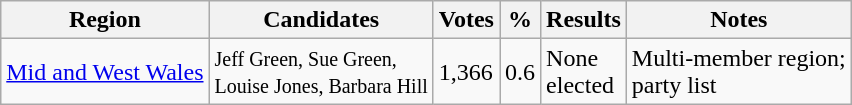<table class="wikitable">
<tr>
<th>Region</th>
<th>Candidates</th>
<th>Votes</th>
<th>%</th>
<th>Results</th>
<th>Notes</th>
</tr>
<tr>
<td><a href='#'>Mid and West Wales</a></td>
<td><small>Jeff Green, Sue Green,<br>Louise Jones, Barbara Hill</small></td>
<td>1,366</td>
<td>0.6</td>
<td>None<br>elected</td>
<td>Multi-member region;<br>party list</td>
</tr>
</table>
